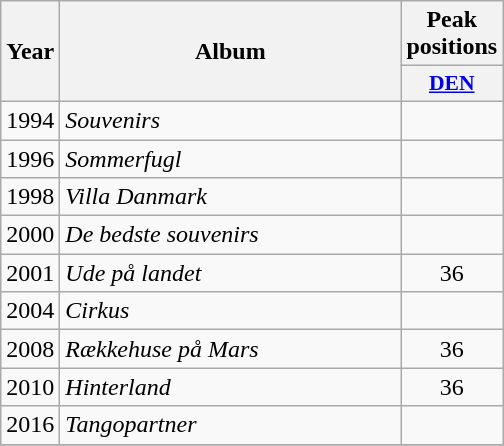<table class="wikitable">
<tr>
<th align="center" rowspan="2" width="10">Year</th>
<th align="center" rowspan="2" width="220">Album</th>
<th align="center" colspan="1" width="20">Peak positions</th>
</tr>
<tr>
<th scope="col" style="width:3em;font-size:90%;"><a href='#'>DEN</a><br></th>
</tr>
<tr>
<td style="text-align:center;">1994</td>
<td><em>Souvenirs</em></td>
<td style="text-align:center;"></td>
</tr>
<tr>
<td style="text-align:center;">1996</td>
<td><em>Sommerfugl</em></td>
<td style="text-align:center;"></td>
</tr>
<tr>
<td style="text-align:center;">1998</td>
<td><em>Villa Danmark</em></td>
<td style="text-align:center;"></td>
</tr>
<tr>
<td style="text-align:center;">2000</td>
<td><em>De bedste souvenirs</em></td>
<td style="text-align:center;"></td>
</tr>
<tr>
<td style="text-align:center;">2001</td>
<td><em>Ude på landet</em></td>
<td style="text-align:center;">36</td>
</tr>
<tr>
<td style="text-align:center;">2004</td>
<td><em>Cirkus</em></td>
<td style="text-align:center;"></td>
</tr>
<tr>
<td style="text-align:center;">2008</td>
<td><em>Rækkehuse på Mars</em></td>
<td style="text-align:center;">36</td>
</tr>
<tr>
<td style="text-align:center;">2010</td>
<td><em>Hinterland</em></td>
<td style="text-align:center;">36</td>
</tr>
<tr>
<td style="text-align:center;">2016</td>
<td><em>Tangopartner</em></td>
<td style="text-align:center;"></td>
</tr>
<tr>
</tr>
</table>
